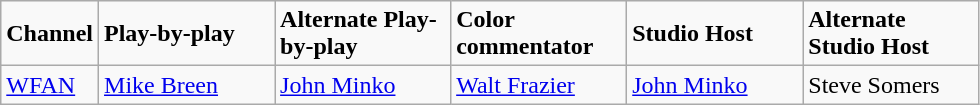<table class="wikitable">
<tr>
<td width="40"><strong>Channel</strong></td>
<td width="110"><strong>Play-by-play</strong></td>
<td width="110"><strong>Alternate Play-by-play</strong></td>
<td width="110"><strong>Color commentator</strong></td>
<td width="110"><strong>Studio Host</strong></td>
<td width="110"><strong>Alternate Studio Host</strong></td>
</tr>
<tr>
<td><a href='#'>WFAN</a></td>
<td><a href='#'>Mike Breen</a></td>
<td><a href='#'>John Minko</a></td>
<td><a href='#'>Walt Frazier</a></td>
<td><a href='#'>John Minko</a></td>
<td>Steve Somers</td>
</tr>
</table>
